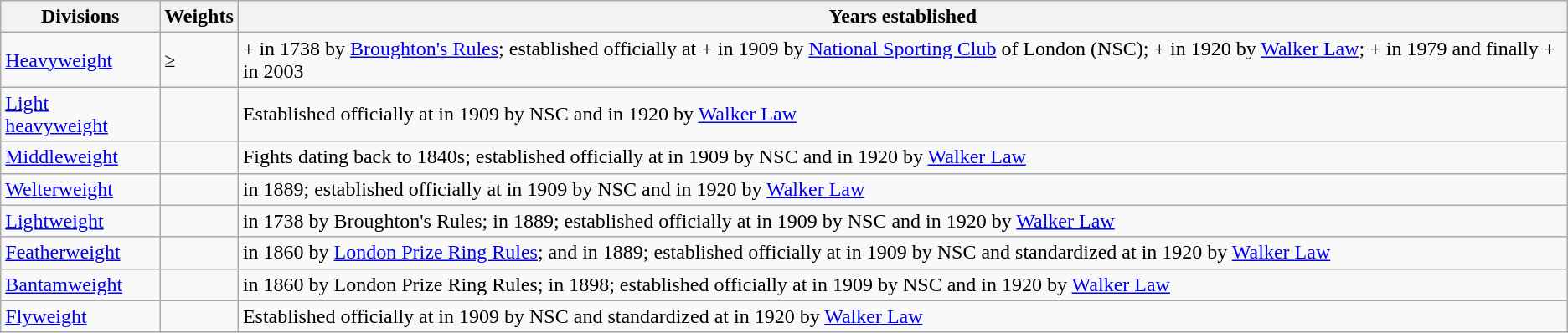<table class="wikitable">
<tr>
<th>Divisions</th>
<th>Weights</th>
<th>Years established</th>
</tr>
<tr>
<td><a href='#'>Heavyweight</a></td>
<td>≥</td>
<td>+ in 1738 by <a href='#'>Broughton's Rules</a>; established officially at + in 1909 by <a href='#'>National Sporting Club</a> of London (NSC); + in 1920 by <a href='#'>Walker Law</a>; + in 1979 and finally + in 2003</td>
</tr>
<tr>
<td><a href='#'>Light heavyweight</a></td>
<td></td>
<td>Established officially at  in 1909 by NSC and  in 1920 by <a href='#'>Walker Law</a></td>
</tr>
<tr>
<td><a href='#'>Middleweight</a></td>
<td></td>
<td>Fights dating back to 1840s; established officially at  in 1909 by NSC and  in 1920 by <a href='#'>Walker Law</a></td>
</tr>
<tr>
<td><a href='#'>Welterweight</a></td>
<td></td>
<td> in 1889; established officially at  in 1909 by NSC and  in 1920 by <a href='#'>Walker Law</a></td>
</tr>
<tr>
<td><a href='#'>Lightweight</a></td>
<td></td>
<td> in 1738 by Broughton's Rules;  in 1889; established officially at  in 1909 by NSC and  in 1920 by <a href='#'>Walker Law</a></td>
</tr>
<tr>
<td><a href='#'>Featherweight</a></td>
<td></td>
<td> in 1860 by <a href='#'>London Prize Ring Rules</a>;  and  in 1889; established officially at  in 1909 by NSC and standardized at  in 1920 by <a href='#'>Walker Law</a></td>
</tr>
<tr>
<td><a href='#'>Bantamweight</a></td>
<td></td>
<td> in 1860 by London Prize Ring Rules;  in 1898; established officially at  in 1909 by NSC and  in 1920 by <a href='#'>Walker Law</a></td>
</tr>
<tr>
<td><a href='#'>Flyweight</a></td>
<td></td>
<td>Established officially at  in 1909 by NSC and standardized at  in 1920 by <a href='#'>Walker Law</a></td>
</tr>
</table>
